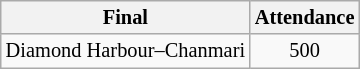<table class="wikitable" style="text-align: left; font-size:85%">
<tr>
<th>Final</th>
<th>Attendance</th>
</tr>
<tr>
<td>Diamond Harbour–Chanmari</td>
<td align="center">500</td>
</tr>
</table>
